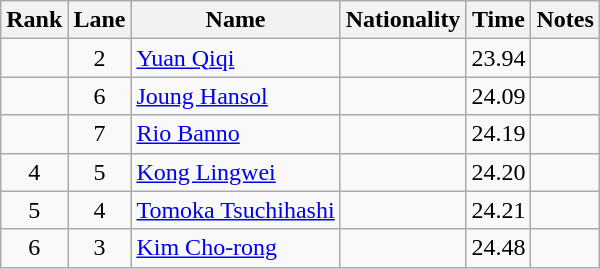<table class="wikitable sortable" style="text-align:center">
<tr>
<th>Rank</th>
<th>Lane</th>
<th>Name</th>
<th>Nationality</th>
<th>Time</th>
<th>Notes</th>
</tr>
<tr>
<td align=center></td>
<td>2</td>
<td align=left><a href='#'>Yuan Qiqi</a></td>
<td align=left></td>
<td>23.94</td>
<td></td>
</tr>
<tr>
<td align=center></td>
<td>6</td>
<td align=left><a href='#'>Joung Hansol</a></td>
<td align=left></td>
<td>24.09</td>
<td></td>
</tr>
<tr>
<td align=center></td>
<td>7</td>
<td align=left><a href='#'>Rio Banno</a></td>
<td align=left></td>
<td>24.19</td>
<td></td>
</tr>
<tr>
<td align=center>4</td>
<td>5</td>
<td align=left><a href='#'>Kong Lingwei</a></td>
<td align=left></td>
<td>24.20</td>
<td></td>
</tr>
<tr>
<td align=center>5</td>
<td>4</td>
<td align=left><a href='#'>Tomoka Tsuchihashi</a></td>
<td align=left></td>
<td>24.21</td>
<td></td>
</tr>
<tr>
<td align=center>6</td>
<td>3</td>
<td align=left><a href='#'>Kim Cho-rong</a></td>
<td align=left></td>
<td>24.48</td>
<td></td>
</tr>
</table>
